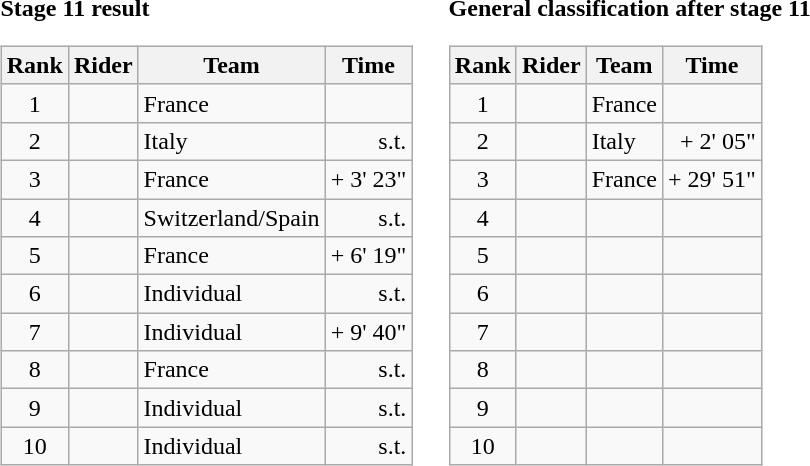<table>
<tr>
<td><strong>Stage 11 result</strong><br><table class="wikitable">
<tr>
<th scope="col">Rank</th>
<th scope="col">Rider</th>
<th scope="col">Team</th>
<th scope="col">Time</th>
</tr>
<tr>
<td style="text-align:center;">1</td>
<td></td>
<td>France</td>
<td style="text-align:right;"></td>
</tr>
<tr>
<td style="text-align:center;">2</td>
<td></td>
<td>Italy</td>
<td style="text-align:right;">s.t.</td>
</tr>
<tr>
<td style="text-align:center;">3</td>
<td></td>
<td>France</td>
<td style="text-align:right;">+ 3' 23"</td>
</tr>
<tr>
<td style="text-align:center;">4</td>
<td></td>
<td>Switzerland/Spain</td>
<td style="text-align:right;">s.t.</td>
</tr>
<tr>
<td style="text-align:center;">5</td>
<td></td>
<td>France</td>
<td style="text-align:right;">+ 6' 19"</td>
</tr>
<tr>
<td style="text-align:center;">6</td>
<td></td>
<td>Individual</td>
<td style="text-align:right;">s.t.</td>
</tr>
<tr>
<td style="text-align:center;">7</td>
<td></td>
<td>Individual</td>
<td style="text-align:right;">+ 9' 40"</td>
</tr>
<tr>
<td style="text-align:center;">8</td>
<td></td>
<td>France</td>
<td style="text-align:right;">s.t.</td>
</tr>
<tr>
<td style="text-align:center;">9</td>
<td></td>
<td>Individual</td>
<td style="text-align:right;">s.t.</td>
</tr>
<tr>
<td style="text-align:center;">10</td>
<td></td>
<td>Individual</td>
<td style="text-align:right;">s.t.</td>
</tr>
</table>
</td>
<td></td>
<td><strong>General classification after stage 11</strong><br><table class="wikitable">
<tr>
<th scope="col">Rank</th>
<th scope="col">Rider</th>
<th scope="col">Team</th>
<th scope="col">Time</th>
</tr>
<tr>
<td style="text-align:center;">1</td>
<td></td>
<td>France</td>
<td style="text-align:right;"></td>
</tr>
<tr>
<td style="text-align:center;">2</td>
<td></td>
<td>Italy</td>
<td style="text-align:right;">+ 2' 05"</td>
</tr>
<tr>
<td style="text-align:center;">3</td>
<td></td>
<td>France</td>
<td style="text-align:right;">+ 29' 51"</td>
</tr>
<tr>
<td style="text-align:center;">4</td>
<td></td>
<td></td>
<td></td>
</tr>
<tr>
<td style="text-align:center;">5</td>
<td></td>
<td></td>
<td></td>
</tr>
<tr>
<td style="text-align:center;">6</td>
<td></td>
<td></td>
<td></td>
</tr>
<tr>
<td style="text-align:center;">7</td>
<td></td>
<td></td>
<td></td>
</tr>
<tr>
<td style="text-align:center;">8</td>
<td></td>
<td></td>
<td></td>
</tr>
<tr>
<td style="text-align:center;">9</td>
<td></td>
<td></td>
<td></td>
</tr>
<tr>
<td style="text-align:center;">10</td>
<td></td>
<td></td>
<td></td>
</tr>
</table>
</td>
</tr>
</table>
